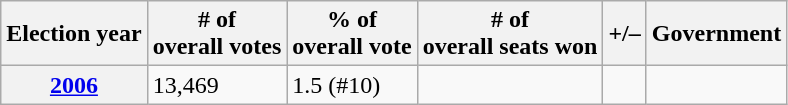<table class=wikitable>
<tr>
<th>Election year</th>
<th># of<br>overall votes</th>
<th>% of<br>overall vote</th>
<th># of<br>overall seats won</th>
<th>+/–</th>
<th>Government</th>
</tr>
<tr>
<th><a href='#'>2006</a></th>
<td>13,469</td>
<td>1.5 (#10)</td>
<td></td>
<td></td>
<td></td>
</tr>
</table>
